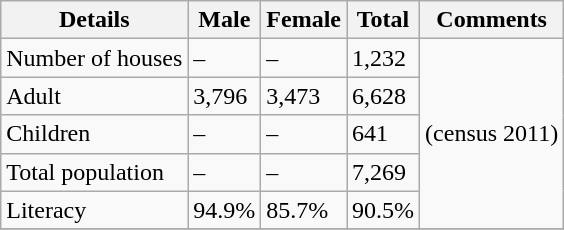<table class="wikitable sortable">
<tr>
<th>Details</th>
<th>Male</th>
<th>Female</th>
<th>Total</th>
<th>Comments</th>
</tr>
<tr>
<td>Number of houses</td>
<td>–</td>
<td>–</td>
<td>1,232</td>
<td rowspan="5">(census 2011)</td>
</tr>
<tr>
<td>Adult</td>
<td>3,796</td>
<td>3,473</td>
<td>6,628</td>
</tr>
<tr>
<td>Children</td>
<td>–</td>
<td>–</td>
<td>641</td>
</tr>
<tr>
<td>Total population</td>
<td>–</td>
<td>–</td>
<td>7,269</td>
</tr>
<tr>
<td>Literacy</td>
<td>94.9%</td>
<td>85.7%</td>
<td>90.5%</td>
</tr>
<tr>
</tr>
</table>
